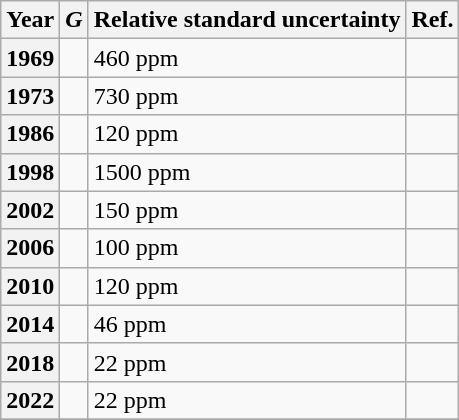<table class=wikitable>
<tr>
<th scope="col">Year</th>
<th scope="col"><em>G</em> <br></th>
<th scope="col">Relative standard uncertainty</th>
<th scope="col">Ref.</th>
</tr>
<tr>
<th scope="row">1969</th>
<td></td>
<td>460 ppm</td>
<td></td>
</tr>
<tr>
<th scope="row">1973</th>
<td></td>
<td>730 ppm</td>
<td></td>
</tr>
<tr>
<th scope="row">1986</th>
<td></td>
<td>120 ppm</td>
<td></td>
</tr>
<tr>
<th scope="row">1998</th>
<td></td>
<td>1500 ppm</td>
<td></td>
</tr>
<tr>
<th scope="row">2002</th>
<td></td>
<td>150 ppm</td>
<td></td>
</tr>
<tr>
<th scope="row">2006</th>
<td></td>
<td>100 ppm</td>
<td></td>
</tr>
<tr>
<th scope="row">2010</th>
<td></td>
<td>120 ppm</td>
<td></td>
</tr>
<tr>
<th scope="row">2014</th>
<td></td>
<td>46 ppm</td>
<td></td>
</tr>
<tr>
<th scope="row">2018</th>
<td></td>
<td>22 ppm</td>
<td></td>
</tr>
<tr>
<th scope="row">2022</th>
<td></td>
<td>22 ppm</td>
<td></td>
</tr>
<tr>
</tr>
</table>
